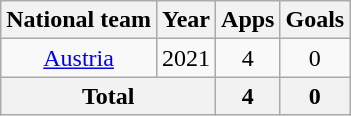<table class=wikitable style=text-align:center>
<tr>
<th>National team</th>
<th>Year</th>
<th>Apps</th>
<th>Goals</th>
</tr>
<tr>
<td><a href='#'>Austria</a></td>
<td>2021</td>
<td>4</td>
<td>0</td>
</tr>
<tr>
<th colspan="2">Total</th>
<th>4</th>
<th>0</th>
</tr>
</table>
